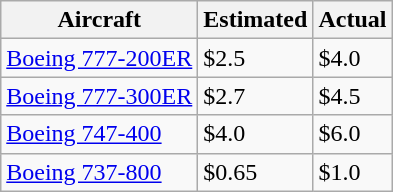<table class="wikitable">
<tr>
<th>Aircraft</th>
<th>Estimated</th>
<th>Actual</th>
</tr>
<tr>
<td><a href='#'>Boeing 777-200ER</a></td>
<td>$2.5</td>
<td>$4.0</td>
</tr>
<tr>
<td><a href='#'>Boeing 777-300ER</a></td>
<td>$2.7</td>
<td>$4.5</td>
</tr>
<tr>
<td><a href='#'>Boeing 747-400</a></td>
<td>$4.0</td>
<td>$6.0</td>
</tr>
<tr>
<td><a href='#'>Boeing 737-800</a></td>
<td>$0.65</td>
<td>$1.0</td>
</tr>
</table>
